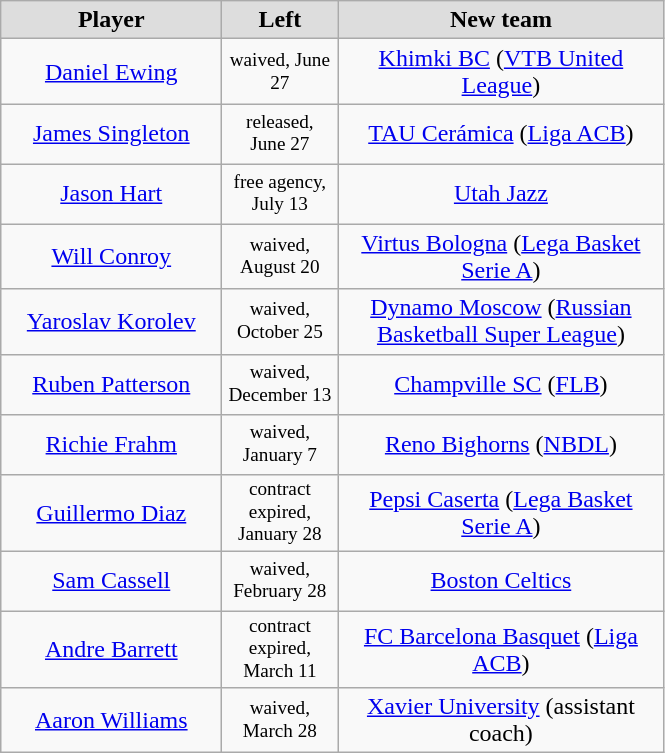<table class="wikitable" style="text-align: center">
<tr align="center"  bgcolor="#dddddd">
<td style="width:140px"><strong>Player</strong></td>
<td style="width:70px"><strong>Left</strong></td>
<td style="width:210px"><strong>New team</strong></td>
</tr>
<tr style="height:40px">
<td><a href='#'>Daniel Ewing</a></td>
<td style="font-size: 80%">waived, June 27</td>
<td><a href='#'>Khimki BC</a> (<a href='#'>VTB United League</a>)</td>
</tr>
<tr style="height:40px">
<td><a href='#'>James Singleton</a></td>
<td style="font-size: 80%">released, June 27</td>
<td><a href='#'>TAU Cerámica</a> (<a href='#'>Liga ACB</a>)</td>
</tr>
<tr style="height:40px">
<td><a href='#'>Jason Hart</a></td>
<td style="font-size: 80%">free agency, July 13</td>
<td><a href='#'>Utah Jazz</a></td>
</tr>
<tr style="height:40px">
<td><a href='#'>Will Conroy</a></td>
<td style="font-size: 80%">waived, August 20</td>
<td><a href='#'>Virtus Bologna</a> (<a href='#'>Lega Basket Serie A</a>)</td>
</tr>
<tr style="height:40px">
<td><a href='#'>Yaroslav Korolev</a></td>
<td style="font-size: 80%">waived, October 25</td>
<td><a href='#'>Dynamo Moscow</a> (<a href='#'>Russian Basketball Super League</a>)</td>
</tr>
<tr style="height:40px">
<td><a href='#'>Ruben Patterson</a></td>
<td style="font-size: 80%">waived, December 13</td>
<td><a href='#'>Champville SC</a> (<a href='#'>FLB</a>)</td>
</tr>
<tr style="height:40px">
<td><a href='#'>Richie Frahm</a></td>
<td style="font-size: 80%">waived, January 7</td>
<td><a href='#'>Reno Bighorns</a> (<a href='#'>NBDL</a>)</td>
</tr>
<tr style="height:40px">
<td><a href='#'>Guillermo Diaz</a></td>
<td style="font-size: 80%">contract expired, January 28</td>
<td><a href='#'>Pepsi Caserta</a> (<a href='#'>Lega Basket Serie A</a>)</td>
</tr>
<tr style="height:40px">
<td><a href='#'>Sam Cassell</a></td>
<td style="font-size: 80%">waived, February 28</td>
<td><a href='#'>Boston Celtics</a></td>
</tr>
<tr style="height:40px">
<td><a href='#'>Andre Barrett</a></td>
<td style="font-size: 80%">contract expired, March 11</td>
<td><a href='#'>FC Barcelona Basquet</a> (<a href='#'>Liga ACB</a>)</td>
</tr>
<tr style="height:40px">
<td><a href='#'>Aaron Williams</a></td>
<td style="font-size: 80%">waived, March 28</td>
<td><a href='#'>Xavier University</a> (assistant coach)</td>
</tr>
</table>
